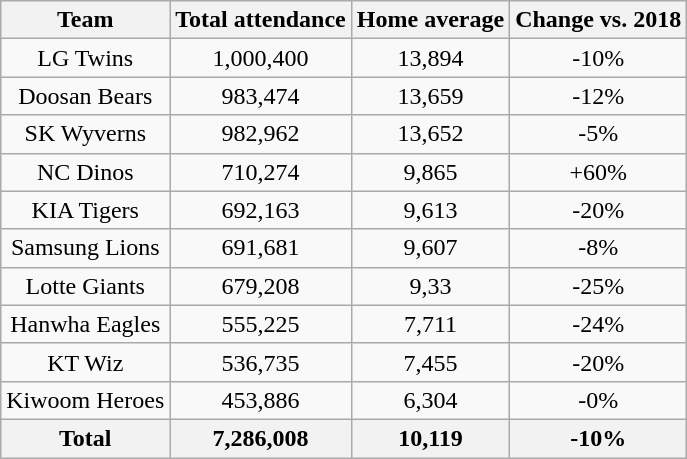<table class="wikitable sortable" style="text-align:center;">
<tr>
<th>Team</th>
<th>Total attendance</th>
<th>Home average</th>
<th>Change vs. 2018</th>
</tr>
<tr>
<td>LG Twins</td>
<td>1,000,400</td>
<td>13,894</td>
<td>-10%</td>
</tr>
<tr>
<td>Doosan Bears</td>
<td>983,474</td>
<td>13,659</td>
<td>-12%</td>
</tr>
<tr>
<td>SK Wyverns</td>
<td>982,962</td>
<td>13,652</td>
<td>-5%</td>
</tr>
<tr>
<td>NC Dinos</td>
<td>710,274</td>
<td>9,865</td>
<td>+60%</td>
</tr>
<tr>
<td>KIA Tigers</td>
<td>692,163</td>
<td>9,613</td>
<td>-20%</td>
</tr>
<tr>
<td>Samsung Lions</td>
<td>691,681</td>
<td>9,607</td>
<td>-8%</td>
</tr>
<tr>
<td>Lotte Giants</td>
<td>679,208</td>
<td>9,33</td>
<td>-25%</td>
</tr>
<tr>
<td>Hanwha Eagles</td>
<td>555,225</td>
<td>7,711</td>
<td>-24%</td>
</tr>
<tr>
<td>KT Wiz</td>
<td>536,735</td>
<td>7,455</td>
<td>-20%</td>
</tr>
<tr>
<td>Kiwoom Heroes</td>
<td>453,886</td>
<td>6,304</td>
<td>-0%</td>
</tr>
<tr>
<th>Total</th>
<th>7,286,008</th>
<th>10,119</th>
<th>-10%</th>
</tr>
</table>
